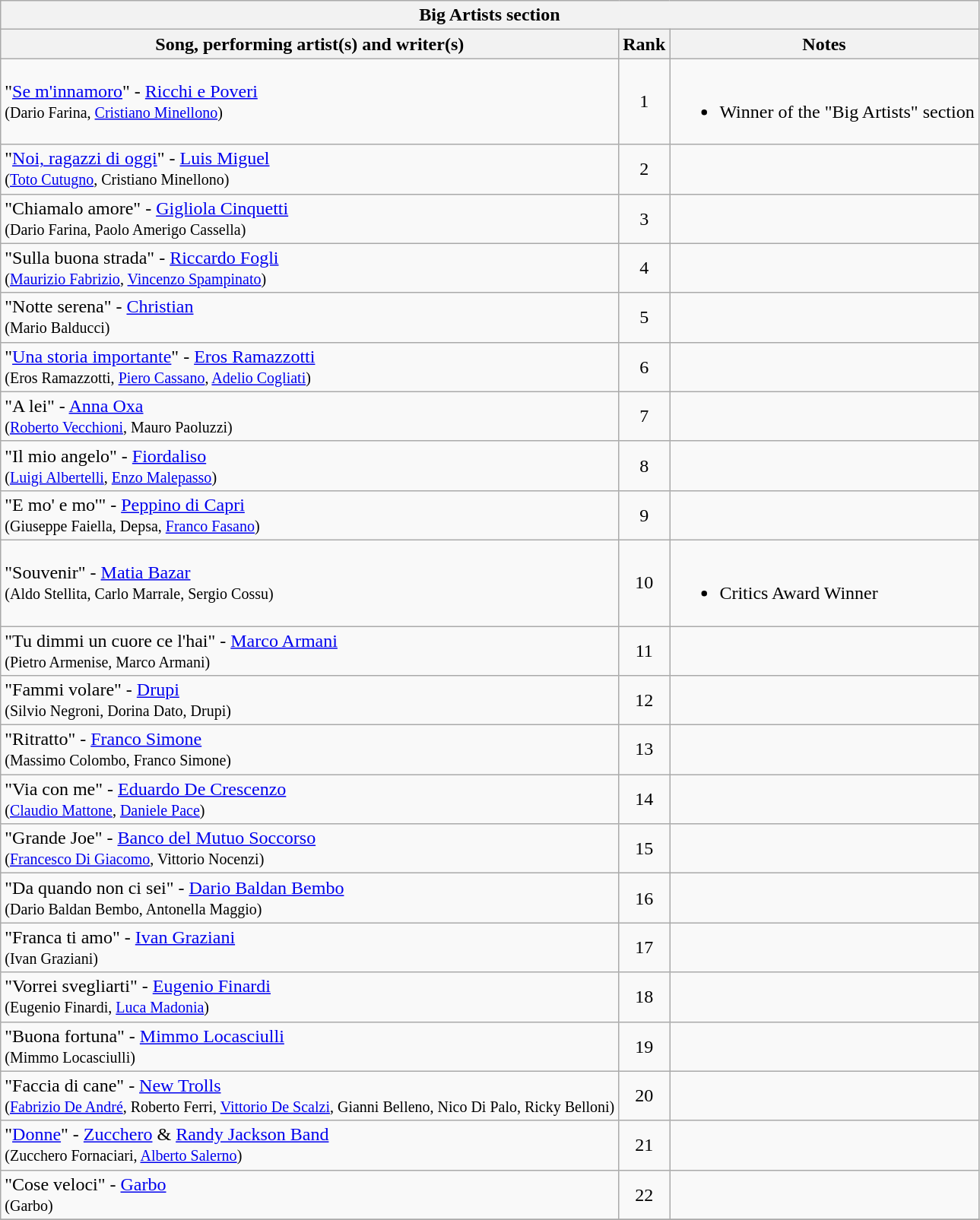<table class="plainrowheaders wikitable">
<tr>
<th colspan="3">Big Artists section </th>
</tr>
<tr>
<th>Song, performing artist(s) and writer(s)</th>
<th>Rank</th>
<th>Notes</th>
</tr>
<tr>
<td>"<a href='#'>Se m'innamoro</a>" - <a href='#'>Ricchi e Poveri</a> <br><small>(Dario Farina, <a href='#'>Cristiano Minellono</a>)</small></td>
<td align="center">1</td>
<td><br><ul><li>Winner of the "Big Artists" section</li></ul></td>
</tr>
<tr>
<td>"<a href='#'>Noi, ragazzi di oggi</a>" - <a href='#'>Luis Miguel</a><br><small>(<a href='#'>Toto Cutugno</a>, Cristiano Minellono)</small></td>
<td align="center">2</td>
<td></td>
</tr>
<tr>
<td>"Chiamalo amore" - <a href='#'>Gigliola Cinquetti</a><br><small>(Dario Farina, Paolo Amerigo Cassella)</small></td>
<td align="center">3</td>
<td></td>
</tr>
<tr>
<td>"Sulla buona strada" - <a href='#'>Riccardo Fogli</a><br> <small>(<a href='#'>Maurizio Fabrizio</a>, <a href='#'>Vincenzo Spampinato</a>)</small></td>
<td align="center">4</td>
<td></td>
</tr>
<tr>
<td>"Notte serena" - <a href='#'>Christian</a><br> <small>(Mario Balducci)</small></td>
<td align="center">5</td>
<td></td>
</tr>
<tr>
<td>"<a href='#'>Una storia importante</a>" - <a href='#'>Eros Ramazzotti</a> <br><small>(Eros Ramazzotti, <a href='#'>Piero Cassano</a>, <a href='#'>Adelio Cogliati</a>)</small></td>
<td align="center">6</td>
<td></td>
</tr>
<tr>
<td>"A lei" - <a href='#'>Anna Oxa</a><br> <small>(<a href='#'>Roberto Vecchioni</a>, Mauro Paoluzzi)</small></td>
<td align="center">7</td>
<td></td>
</tr>
<tr>
<td>"Il mio angelo" - <a href='#'>Fiordaliso</a><br><small>(<a href='#'>Luigi Albertelli</a>, <a href='#'>Enzo Malepasso</a>)</small></td>
<td align="center">8</td>
<td></td>
</tr>
<tr>
<td>"E mo' e mo'" - <a href='#'>Peppino di Capri</a><br><small>(Giuseppe Faiella, Depsa, <a href='#'>Franco Fasano</a>)</small></td>
<td align="center">9</td>
<td></td>
</tr>
<tr>
<td>"Souvenir" - <a href='#'>Matia Bazar</a><br><small>(Aldo Stellita, Carlo Marrale, Sergio Cossu)</small></td>
<td align="center">10</td>
<td><br><ul><li>Critics Award Winner</li></ul></td>
</tr>
<tr>
<td>"Tu dimmi un cuore ce l'hai" - <a href='#'>Marco Armani</a> <br><small>(Pietro Armenise, Marco Armani)</small></td>
<td align="center">11</td>
<td></td>
</tr>
<tr>
<td>"Fammi volare" - <a href='#'>Drupi</a><br> <small>(Silvio Negroni, Dorina Dato, Drupi)</small></td>
<td align="center">12</td>
<td></td>
</tr>
<tr>
<td>"Ritratto" - <a href='#'>Franco Simone</a><br> <small>(Massimo Colombo, Franco Simone)</small></td>
<td align="center">13</td>
<td></td>
</tr>
<tr>
<td>"Via con me" - <a href='#'>Eduardo De Crescenzo</a><br><small>(<a href='#'>Claudio Mattone</a>, <a href='#'>Daniele Pace</a>)</small></td>
<td align="center">14</td>
<td></td>
</tr>
<tr>
<td>"Grande Joe" - <a href='#'>Banco del Mutuo Soccorso</a> <br><small>(<a href='#'>Francesco Di Giacomo</a>, Vittorio Nocenzi)</small></td>
<td align="center">15</td>
<td></td>
</tr>
<tr>
<td>"Da quando non ci sei" - <a href='#'>Dario Baldan Bembo</a><br><small>(Dario Baldan Bembo, Antonella Maggio)</small></td>
<td align="center">16</td>
<td></td>
</tr>
<tr>
<td>"Franca ti amo" - <a href='#'>Ivan Graziani </a><br> <small>(Ivan Graziani)</small></td>
<td align="center">17</td>
<td></td>
</tr>
<tr>
<td>"Vorrei svegliarti" - <a href='#'>Eugenio Finardi</a> <br><small>(Eugenio Finardi, <a href='#'>Luca Madonia</a>)</small></td>
<td align="center">18</td>
<td></td>
</tr>
<tr>
<td>"Buona fortuna" - <a href='#'>Mimmo Locasciulli</a> <br><small>(Mimmo Locasciulli)</small></td>
<td align="center">19</td>
<td></td>
</tr>
<tr>
<td>"Faccia di cane" - <a href='#'>New Trolls</a><br><small>(<a href='#'>Fabrizio De André</a>, Roberto Ferri, <a href='#'>Vittorio De Scalzi</a>, Gianni Belleno, Nico Di Palo, Ricky Belloni)</small></td>
<td align="center">20</td>
<td></td>
</tr>
<tr>
<td>"<a href='#'>Donne</a>" - <a href='#'>Zucchero</a> & <a href='#'>Randy Jackson Band</a> <br><small>(Zucchero Fornaciari, <a href='#'>Alberto Salerno</a>)</small></td>
<td align="center">21</td>
<td></td>
</tr>
<tr>
<td>"Cose veloci" - <a href='#'>Garbo</a> <br><small>(Garbo)</small></td>
<td align="center">22</td>
<td></td>
</tr>
<tr>
</tr>
</table>
